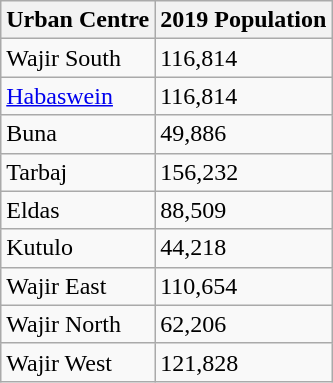<table class="wikitable">
<tr>
<th>Urban Centre</th>
<th>2019 Population</th>
</tr>
<tr>
<td>Wajir South</td>
<td>116,814</td>
</tr>
<tr>
<td><a href='#'>Habaswein</a></td>
<td>116,814</td>
</tr>
<tr>
<td>Buna</td>
<td>49,886</td>
</tr>
<tr>
<td>Tarbaj</td>
<td>156,232</td>
</tr>
<tr>
<td>Eldas</td>
<td>88,509</td>
</tr>
<tr>
<td>Kutulo</td>
<td>44,218</td>
</tr>
<tr>
<td>Wajir East</td>
<td>110,654</td>
</tr>
<tr>
<td>Wajir North</td>
<td>62,206</td>
</tr>
<tr>
<td>Wajir West</td>
<td>121,828</td>
</tr>
</table>
